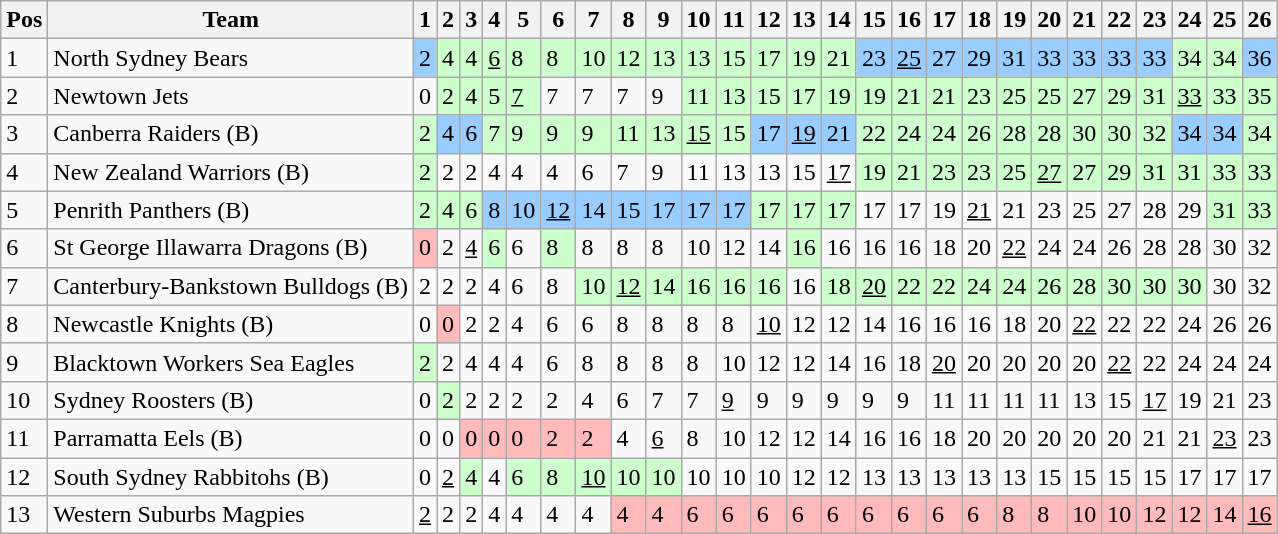<table class="wikitable">
<tr>
<th>Pos</th>
<th>Team</th>
<th>1</th>
<th>2</th>
<th>3</th>
<th>4</th>
<th>5</th>
<th>6</th>
<th>7</th>
<th>8</th>
<th>9</th>
<th>10</th>
<th>11</th>
<th>12</th>
<th>13</th>
<th>14</th>
<th>15</th>
<th>16</th>
<th>17</th>
<th>18</th>
<th>19</th>
<th>20</th>
<th>21</th>
<th>22</th>
<th>23</th>
<th>24</th>
<th>25</th>
<th>26</th>
</tr>
<tr>
<td>1</td>
<td> North Sydney Bears</td>
<td style="background:#99ccff;">2</td>
<td style="background:#ccffcc;">4</td>
<td style="background:#ccffcc;">4</td>
<td style="background:#ccffcc;"><u>6</u></td>
<td style="background:#ccffcc;">8</td>
<td style="background:#ccffcc;">8</td>
<td style="background:#ccffcc;">10</td>
<td style="background:#ccffcc;">12</td>
<td style="background:#ccffcc;">13</td>
<td style="background:#ccffcc;">13</td>
<td style="background:#ccffcc;">15</td>
<td style="background:#ccffcc;">17</td>
<td style="background:#ccffcc;">19</td>
<td style="background:#ccffcc;">21</td>
<td style="background:#99ccff;">23</td>
<td style="background:#99ccff;"><u>25</u></td>
<td style="background:#99ccff;">27</td>
<td style="background:#99ccff;">29</td>
<td style="background:#99ccff;">31</td>
<td style="background:#99ccff;">33</td>
<td style="background:#99ccff;">33</td>
<td style="background:#99ccff;">33</td>
<td style="background:#99ccff;">33</td>
<td style="background:#ccffcc;">34</td>
<td style="background:#ccffcc;">34</td>
<td style="background:#99ccff;">36</td>
</tr>
<tr>
<td>2</td>
<td> Newtown Jets</td>
<td>0</td>
<td style="background:#ccffcc;">2</td>
<td style="background:#ccffcc;">4</td>
<td style="background:#ccffcc;">5</td>
<td style="background:#ccffcc;"><u>7</u></td>
<td>7</td>
<td>7</td>
<td>7</td>
<td>9</td>
<td style="background:#ccffcc;">11</td>
<td style="background:#ccffcc;">13</td>
<td style="background:#ccffcc;">15</td>
<td style="background:#ccffcc;">17</td>
<td style="background:#ccffcc;">19</td>
<td style="background:#ccffcc;">19</td>
<td style="background:#ccffcc;">21</td>
<td style="background:#ccffcc;">21</td>
<td style="background:#ccffcc;">23</td>
<td style="background:#ccffcc;">25</td>
<td style="background:#ccffcc;">25</td>
<td style="background:#ccffcc;">27</td>
<td style="background:#ccffcc;">29</td>
<td style="background:#ccffcc;">31</td>
<td style="background:#ccffcc;"><u>33</u></td>
<td style="background:#ccffcc;">33</td>
<td style="background:#ccffcc;">35</td>
</tr>
<tr>
<td>3</td>
<td> Canberra Raiders (B)</td>
<td style="background:#ccffcc;">2</td>
<td style="background:#99ccff;">4</td>
<td style="background:#99ccff;">6</td>
<td style="background:#ccffcc;">7</td>
<td style="background:#ccffcc;">9</td>
<td style="background:#ccffcc;">9</td>
<td style="background:#ccffcc;">9</td>
<td style="background:#ccffcc;">11</td>
<td style="background:#ccffcc;">13</td>
<td style="background:#ccffcc;"><u>15</u></td>
<td style="background:#ccffcc;">15</td>
<td style="background:#99ccff;">17</td>
<td style="background:#99ccff;"><u>19</u></td>
<td style="background:#99ccff;">21</td>
<td style="background:#ccffcc;">22</td>
<td style="background:#ccffcc;">24</td>
<td style="background:#ccffcc;">24</td>
<td style="background:#ccffcc;">26</td>
<td style="background:#ccffcc;">28</td>
<td style="background:#ccffcc;">28</td>
<td style="background:#ccffcc;">30</td>
<td style="background:#ccffcc;">30</td>
<td style="background:#ccffcc;">32</td>
<td style="background:#99ccff;">34</td>
<td style="background:#99ccff;">34</td>
<td style="background:#ccffcc;">34</td>
</tr>
<tr>
<td>4</td>
<td> New Zealand Warriors (B)</td>
<td style="background:#ccffcc;">2</td>
<td>2</td>
<td>2</td>
<td>4</td>
<td>4</td>
<td>4</td>
<td>6</td>
<td>7</td>
<td>9</td>
<td>11</td>
<td>13</td>
<td>13</td>
<td>15</td>
<td><u>17</u></td>
<td style="background:#ccffcc;">19</td>
<td style="background:#ccffcc;">21</td>
<td style="background:#ccffcc;">23</td>
<td style="background:#ccffcc;">23</td>
<td style="background:#ccffcc;">25</td>
<td style="background:#ccffcc;"><u>27</u></td>
<td style="background:#ccffcc;">27</td>
<td style="background:#ccffcc;">29</td>
<td style="background:#ccffcc;">31</td>
<td style="background:#ccffcc;">31</td>
<td style="background:#ccffcc;">33</td>
<td style="background:#ccffcc;">33</td>
</tr>
<tr>
<td>5</td>
<td> Penrith Panthers (B)</td>
<td style="background:#ccffcc;">2</td>
<td style="background:#ccffcc;">4</td>
<td style="background:#ccffcc;">6</td>
<td style="background:#99ccff;">8</td>
<td style="background:#99ccff;">10</td>
<td style="background:#99ccff;"><u>12</u></td>
<td style="background:#99ccff;">14</td>
<td style="background:#99ccff;">15</td>
<td style="background:#99ccff;">17</td>
<td style="background:#99ccff;">17</td>
<td style="background:#99ccff;">17</td>
<td style="background:#ccffcc;">17</td>
<td style="background:#ccffcc;">17</td>
<td style="background:#ccffcc;">17</td>
<td>17</td>
<td>17</td>
<td>19</td>
<td><u>21</u></td>
<td>21</td>
<td>23</td>
<td>25</td>
<td>27</td>
<td>28</td>
<td>29</td>
<td style="background:#ccffcc;">31</td>
<td style="background:#ccffcc;">33</td>
</tr>
<tr>
<td>6</td>
<td> St George Illawarra Dragons (B)</td>
<td style="background:#ffbbbb;">0</td>
<td>2</td>
<td><u>4</u></td>
<td style="background:#ccffcc;">6</td>
<td>6</td>
<td style="background:#ccffcc;">8</td>
<td>8</td>
<td>8</td>
<td>8</td>
<td>10</td>
<td>12</td>
<td>14</td>
<td style="background:#ccffcc;">16</td>
<td>16</td>
<td>16</td>
<td>16</td>
<td>18</td>
<td>20</td>
<td><u>22</u></td>
<td>24</td>
<td>24</td>
<td>26</td>
<td>28</td>
<td>28</td>
<td>30</td>
<td>32</td>
</tr>
<tr>
<td>7</td>
<td> Canterbury-Bankstown Bulldogs (B)</td>
<td>2</td>
<td>2</td>
<td>2</td>
<td>4</td>
<td>6</td>
<td>8</td>
<td style="background:#ccffcc;">10</td>
<td style="background:#ccffcc;"><u>12</u></td>
<td style="background:#ccffcc;">14</td>
<td style="background:#ccffcc;">16</td>
<td style="background:#ccffcc;">16</td>
<td style="background:#ccffcc;">16</td>
<td>16</td>
<td style="background:#ccffcc;">18</td>
<td style="background:#ccffcc;"><u>20</u></td>
<td style="background:#ccffcc;">22</td>
<td style="background:#ccffcc;">22</td>
<td style="background:#ccffcc;">24</td>
<td style="background:#ccffcc;">24</td>
<td style="background:#ccffcc;">26</td>
<td style="background:#ccffcc;">28</td>
<td style="background:#ccffcc;">30</td>
<td style="background:#ccffcc;">30</td>
<td style="background:#ccffcc;">30</td>
<td>30</td>
<td>32</td>
</tr>
<tr>
<td>8</td>
<td> Newcastle Knights (B)</td>
<td>0</td>
<td style="background:#ffbbbb;">0</td>
<td>2</td>
<td>2</td>
<td>4</td>
<td>6</td>
<td>6</td>
<td>8</td>
<td>8</td>
<td>8</td>
<td>8</td>
<td><u>10</u></td>
<td>12</td>
<td>12</td>
<td>14</td>
<td>16</td>
<td>16</td>
<td>16</td>
<td>18</td>
<td>20</td>
<td><u>22</u></td>
<td>22</td>
<td>22</td>
<td>24</td>
<td>26</td>
<td>26</td>
</tr>
<tr>
<td>9</td>
<td> Blacktown Workers Sea Eagles</td>
<td style="background:#ccffcc;">2</td>
<td>2</td>
<td>4</td>
<td>4</td>
<td>4</td>
<td>6</td>
<td>8</td>
<td>8</td>
<td>8</td>
<td>8</td>
<td>10</td>
<td>12</td>
<td>12</td>
<td>14</td>
<td>16</td>
<td>18</td>
<td><u>20</u></td>
<td>20</td>
<td>20</td>
<td>20</td>
<td>20</td>
<td><u>22</u></td>
<td>22</td>
<td>24</td>
<td>24</td>
<td>24</td>
</tr>
<tr>
<td>10</td>
<td> Sydney Roosters (B)</td>
<td>0</td>
<td style="background:#ccffcc;">2</td>
<td>2</td>
<td>2</td>
<td>2</td>
<td>2</td>
<td>4</td>
<td>6</td>
<td>7</td>
<td>7</td>
<td><u>9</u></td>
<td>9</td>
<td>9</td>
<td>9</td>
<td>9</td>
<td>9</td>
<td>11</td>
<td>11</td>
<td>11</td>
<td>11</td>
<td>13</td>
<td>15</td>
<td><u>17</u></td>
<td>19</td>
<td>21</td>
<td>23</td>
</tr>
<tr>
<td>11</td>
<td> Parramatta Eels (B)</td>
<td>0</td>
<td>0</td>
<td style="background:#ffbbbb;">0</td>
<td style="background:#ffbbbb;">0</td>
<td style="background:#ffbbbb;">0</td>
<td style="background:#ffbbbb;">2</td>
<td style="background:#ffbbbb;">2</td>
<td>4</td>
<td><u>6</u></td>
<td>8</td>
<td>10</td>
<td>12</td>
<td>12</td>
<td>14</td>
<td>16</td>
<td>16</td>
<td>18</td>
<td>20</td>
<td>20</td>
<td>20</td>
<td>20</td>
<td>20</td>
<td>21</td>
<td>21</td>
<td><u>23</u></td>
<td>23</td>
</tr>
<tr>
<td>12</td>
<td> South Sydney Rabbitohs (B)</td>
<td>0</td>
<td><u>2</u></td>
<td style="background:#ccffcc;">4</td>
<td>4</td>
<td style="background:#ccffcc;">6</td>
<td style="background:#ccffcc;">8</td>
<td style="background:#ccffcc;"><u>10</u></td>
<td style="background:#ccffcc;">10</td>
<td style="background:#ccffcc;">10</td>
<td>10</td>
<td>10</td>
<td>10</td>
<td>12</td>
<td>12</td>
<td>13</td>
<td>13</td>
<td>13</td>
<td>13</td>
<td>13</td>
<td>15</td>
<td>15</td>
<td>15</td>
<td>15</td>
<td>17</td>
<td>17</td>
<td>17</td>
</tr>
<tr>
<td>13</td>
<td> Western Suburbs Magpies</td>
<td><u>2</u></td>
<td>2</td>
<td>2</td>
<td>4</td>
<td>4</td>
<td>4</td>
<td>4</td>
<td style="background:#ffbbbb;">4</td>
<td style="background:#ffbbbb;">4</td>
<td style="background:#ffbbbb;">6</td>
<td style="background:#ffbbbb;">6</td>
<td style="background:#ffbbbb;">6</td>
<td style="background:#ffbbbb;">6</td>
<td style="background:#ffbbbb;">6</td>
<td style="background:#ffbbbb;">6</td>
<td style="background:#ffbbbb;">6</td>
<td style="background:#ffbbbb;">6</td>
<td style="background:#ffbbbb;">6</td>
<td style="background:#ffbbbb;">8</td>
<td style="background:#ffbbbb;">8</td>
<td style="background:#ffbbbb;">10</td>
<td style="background:#ffbbbb;">10</td>
<td style="background:#ffbbbb;">12</td>
<td style="background:#ffbbbb;">12</td>
<td style="background:#ffbbbb;">14</td>
<td style="background:#ffbbbb;"><u>16</u></td>
</tr>
</table>
